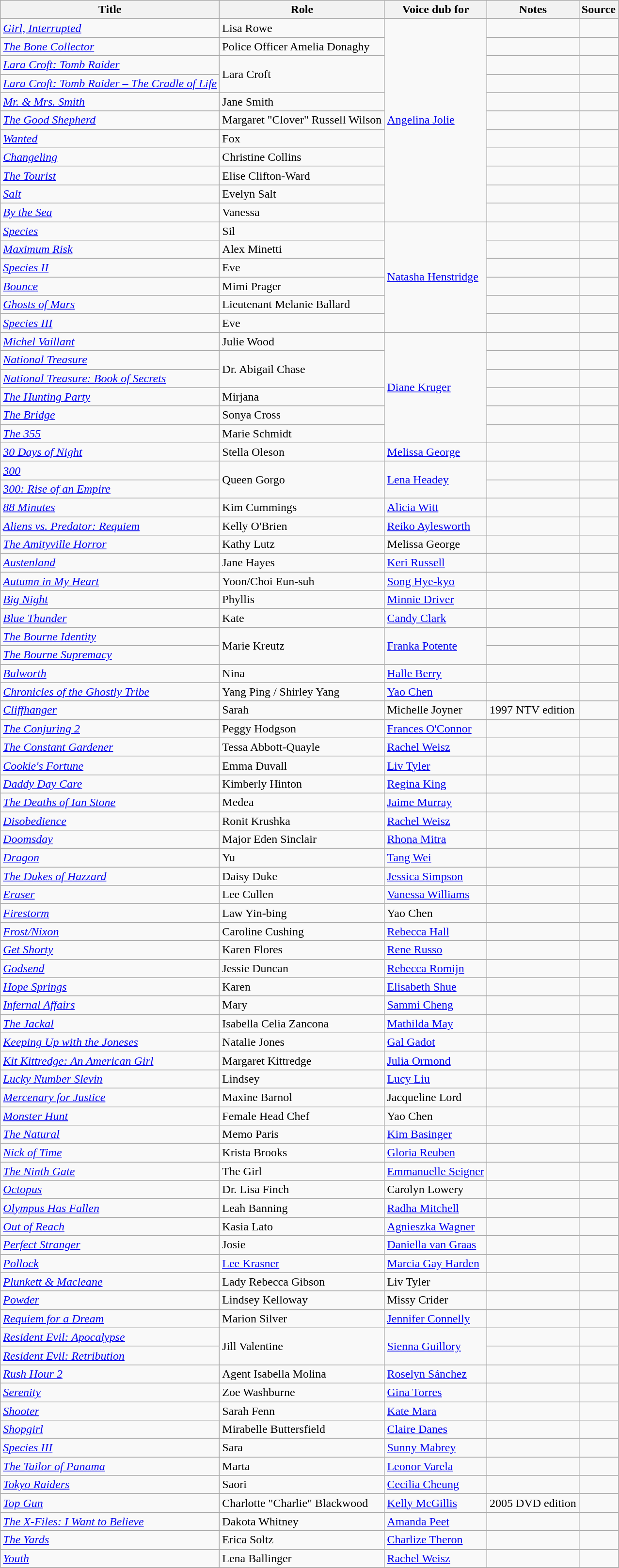<table class="wikitable sortable plainrowheaders">
<tr>
<th>Title</th>
<th>Role</th>
<th>Voice dub for</th>
<th class="unsortable">Notes</th>
<th class="unsortable">Source</th>
</tr>
<tr>
<td><em><a href='#'>Girl, Interrupted</a></em></td>
<td>Lisa Rowe</td>
<td rowspan="11"><a href='#'>Angelina Jolie</a></td>
<td></td>
<td></td>
</tr>
<tr>
<td><em><a href='#'>The Bone Collector</a></em></td>
<td>Police Officer Amelia Donaghy</td>
<td></td>
<td></td>
</tr>
<tr>
<td><em><a href='#'>Lara Croft: Tomb Raider</a></em></td>
<td rowspan="2">Lara Croft</td>
<td></td>
<td></td>
</tr>
<tr>
<td><em><a href='#'>Lara Croft: Tomb Raider – The Cradle of Life</a></em></td>
<td></td>
<td></td>
</tr>
<tr>
<td><em><a href='#'>Mr. & Mrs. Smith</a></em></td>
<td>Jane Smith</td>
<td></td>
<td></td>
</tr>
<tr>
<td><em><a href='#'>The Good Shepherd</a></em></td>
<td>Margaret "Clover" Russell Wilson</td>
<td></td>
<td></td>
</tr>
<tr>
<td><em><a href='#'>Wanted</a></em></td>
<td>Fox</td>
<td></td>
<td></td>
</tr>
<tr>
<td><em><a href='#'>Changeling</a></em></td>
<td>Christine Collins</td>
<td></td>
<td></td>
</tr>
<tr>
<td><em><a href='#'>The Tourist</a></em></td>
<td>Elise Clifton-Ward</td>
<td></td>
<td></td>
</tr>
<tr>
<td><em><a href='#'>Salt</a></em></td>
<td>Evelyn Salt</td>
<td></td>
<td></td>
</tr>
<tr>
<td><em><a href='#'>By the Sea</a></em></td>
<td>Vanessa</td>
<td></td>
<td></td>
</tr>
<tr>
<td><em><a href='#'>Species</a></em></td>
<td>Sil</td>
<td rowspan="6"><a href='#'>Natasha Henstridge</a></td>
<td></td>
<td></td>
</tr>
<tr>
<td><em><a href='#'>Maximum Risk</a></em></td>
<td>Alex Minetti</td>
<td></td>
<td></td>
</tr>
<tr>
<td><em><a href='#'>Species II</a></em></td>
<td>Eve</td>
<td></td>
<td></td>
</tr>
<tr>
<td><em><a href='#'>Bounce</a></em></td>
<td>Mimi Prager</td>
<td></td>
<td></td>
</tr>
<tr>
<td><em><a href='#'>Ghosts of Mars</a></em></td>
<td>Lieutenant Melanie Ballard</td>
<td></td>
<td></td>
</tr>
<tr>
<td><em><a href='#'>Species III</a></em></td>
<td>Eve</td>
<td></td>
<td></td>
</tr>
<tr>
<td><em><a href='#'>Michel Vaillant</a></em></td>
<td>Julie Wood</td>
<td rowspan="6"><a href='#'>Diane Kruger</a></td>
<td></td>
<td></td>
</tr>
<tr>
<td><em><a href='#'>National Treasure</a></em></td>
<td rowspan="2">Dr. Abigail Chase</td>
<td></td>
<td></td>
</tr>
<tr>
<td><em><a href='#'>National Treasure: Book of Secrets</a></em></td>
<td></td>
<td></td>
</tr>
<tr>
<td><em><a href='#'>The Hunting Party</a></em></td>
<td>Mirjana</td>
<td></td>
<td></td>
</tr>
<tr>
<td><em><a href='#'>The Bridge</a></em></td>
<td>Sonya Cross</td>
<td></td>
<td></td>
</tr>
<tr>
<td><em><a href='#'>The 355</a></em></td>
<td>Marie Schmidt</td>
<td></td>
<td></td>
</tr>
<tr>
<td><em><a href='#'>30 Days of Night</a></em></td>
<td>Stella Oleson</td>
<td><a href='#'>Melissa George</a></td>
<td></td>
<td></td>
</tr>
<tr>
<td><em><a href='#'>300</a></em></td>
<td rowspan="2">Queen Gorgo</td>
<td rowspan="2"><a href='#'>Lena Headey</a></td>
<td></td>
<td></td>
</tr>
<tr>
<td><em><a href='#'>300: Rise of an Empire</a></em></td>
<td></td>
<td></td>
</tr>
<tr>
<td><em><a href='#'>88 Minutes</a></em></td>
<td>Kim Cummings</td>
<td><a href='#'>Alicia Witt</a></td>
<td></td>
<td></td>
</tr>
<tr>
<td><em><a href='#'>Aliens vs. Predator: Requiem</a></em></td>
<td>Kelly O'Brien</td>
<td><a href='#'>Reiko Aylesworth</a></td>
<td></td>
<td></td>
</tr>
<tr>
<td><em><a href='#'>The Amityville Horror</a></em></td>
<td>Kathy Lutz</td>
<td>Melissa George</td>
<td></td>
<td></td>
</tr>
<tr>
<td><em><a href='#'>Austenland</a></em></td>
<td>Jane Hayes</td>
<td><a href='#'>Keri Russell</a></td>
<td></td>
<td></td>
</tr>
<tr>
<td><em><a href='#'>Autumn in My Heart</a></em></td>
<td>Yoon/Choi Eun-suh</td>
<td><a href='#'>Song Hye-kyo</a></td>
<td></td>
<td></td>
</tr>
<tr>
<td><em><a href='#'>Big Night</a></em></td>
<td>Phyllis</td>
<td><a href='#'>Minnie Driver</a></td>
<td></td>
<td></td>
</tr>
<tr>
<td><em><a href='#'>Blue Thunder</a></em></td>
<td>Kate</td>
<td><a href='#'>Candy Clark</a></td>
<td></td>
<td></td>
</tr>
<tr>
<td><em><a href='#'>The Bourne Identity</a></em></td>
<td rowspan="2">Marie Kreutz</td>
<td rowspan="2"><a href='#'>Franka Potente</a></td>
<td></td>
<td></td>
</tr>
<tr>
<td><em><a href='#'>The Bourne Supremacy</a></em></td>
<td></td>
<td></td>
</tr>
<tr>
<td><em><a href='#'>Bulworth</a></em></td>
<td>Nina</td>
<td><a href='#'>Halle Berry</a></td>
<td></td>
<td></td>
</tr>
<tr>
<td><em><a href='#'>Chronicles of the Ghostly Tribe</a></em></td>
<td>Yang Ping / Shirley Yang</td>
<td><a href='#'>Yao Chen</a></td>
<td></td>
<td></td>
</tr>
<tr>
<td><em><a href='#'>Cliffhanger</a></em></td>
<td>Sarah</td>
<td>Michelle Joyner</td>
<td>1997 NTV edition</td>
<td></td>
</tr>
<tr>
<td><em><a href='#'>The Conjuring 2</a></em></td>
<td>Peggy Hodgson</td>
<td><a href='#'>Frances O'Connor</a></td>
<td></td>
<td></td>
</tr>
<tr>
<td><em><a href='#'>The Constant Gardener</a></em></td>
<td>Tessa Abbott-Quayle</td>
<td><a href='#'>Rachel Weisz</a></td>
<td></td>
<td></td>
</tr>
<tr>
<td><em><a href='#'>Cookie's Fortune</a></em></td>
<td>Emma Duvall</td>
<td><a href='#'>Liv Tyler</a></td>
<td></td>
<td></td>
</tr>
<tr>
<td><em><a href='#'>Daddy Day Care</a></em></td>
<td>Kimberly Hinton</td>
<td><a href='#'>Regina King</a></td>
<td></td>
<td></td>
</tr>
<tr>
<td><em><a href='#'>The Deaths of Ian Stone</a></em></td>
<td>Medea</td>
<td><a href='#'>Jaime Murray</a></td>
<td></td>
<td></td>
</tr>
<tr>
<td><em><a href='#'>Disobedience</a></em></td>
<td>Ronit Krushka</td>
<td><a href='#'>Rachel Weisz</a></td>
<td></td>
<td></td>
</tr>
<tr>
<td><em><a href='#'>Doomsday</a></em></td>
<td>Major Eden Sinclair</td>
<td><a href='#'>Rhona Mitra</a></td>
<td></td>
<td></td>
</tr>
<tr>
<td><em><a href='#'>Dragon</a></em></td>
<td>Yu</td>
<td><a href='#'>Tang Wei</a></td>
<td></td>
<td></td>
</tr>
<tr>
<td><em><a href='#'>The Dukes of Hazzard</a></em></td>
<td>Daisy Duke</td>
<td><a href='#'>Jessica Simpson</a></td>
<td></td>
<td></td>
</tr>
<tr>
<td><em><a href='#'>Eraser</a></em></td>
<td>Lee Cullen</td>
<td><a href='#'>Vanessa Williams</a></td>
<td></td>
<td></td>
</tr>
<tr>
<td><em><a href='#'>Firestorm</a></em></td>
<td>Law Yin-bing</td>
<td>Yao Chen</td>
<td></td>
<td></td>
</tr>
<tr>
<td><em><a href='#'>Frost/Nixon</a></em></td>
<td>Caroline Cushing</td>
<td><a href='#'>Rebecca Hall</a></td>
<td></td>
<td></td>
</tr>
<tr>
<td><em><a href='#'>Get Shorty</a></em></td>
<td>Karen Flores</td>
<td><a href='#'>Rene Russo</a></td>
<td></td>
<td></td>
</tr>
<tr>
<td><em><a href='#'>Godsend</a></em></td>
<td>Jessie Duncan</td>
<td><a href='#'>Rebecca Romijn</a></td>
<td></td>
<td></td>
</tr>
<tr>
<td><em><a href='#'>Hope Springs</a></em></td>
<td>Karen</td>
<td><a href='#'>Elisabeth Shue</a></td>
<td></td>
<td></td>
</tr>
<tr>
<td><em><a href='#'>Infernal Affairs</a></em></td>
<td>Mary</td>
<td><a href='#'>Sammi Cheng</a></td>
<td></td>
<td></td>
</tr>
<tr>
<td><em><a href='#'>The Jackal</a></em></td>
<td>Isabella Celia Zancona</td>
<td><a href='#'>Mathilda May</a></td>
<td></td>
<td></td>
</tr>
<tr>
<td><em><a href='#'>Keeping Up with the Joneses</a></em></td>
<td>Natalie Jones</td>
<td><a href='#'>Gal Gadot</a></td>
<td></td>
<td></td>
</tr>
<tr>
<td><em><a href='#'>Kit Kittredge: An American Girl</a></em></td>
<td>Margaret Kittredge</td>
<td><a href='#'>Julia Ormond</a></td>
<td></td>
<td></td>
</tr>
<tr>
<td><em><a href='#'>Lucky Number Slevin</a></em></td>
<td>Lindsey</td>
<td><a href='#'>Lucy Liu</a></td>
<td></td>
<td></td>
</tr>
<tr>
<td><em><a href='#'>Mercenary for Justice</a></em></td>
<td>Maxine Barnol</td>
<td>Jacqueline Lord</td>
<td></td>
<td></td>
</tr>
<tr>
<td><em><a href='#'>Monster Hunt</a></em></td>
<td>Female Head Chef</td>
<td>Yao Chen</td>
<td></td>
<td></td>
</tr>
<tr>
<td><em><a href='#'>The Natural</a></em></td>
<td>Memo Paris</td>
<td><a href='#'>Kim Basinger</a></td>
<td></td>
<td></td>
</tr>
<tr>
<td><em><a href='#'>Nick of Time</a></em></td>
<td>Krista Brooks</td>
<td><a href='#'>Gloria Reuben</a></td>
<td></td>
<td></td>
</tr>
<tr>
<td><em><a href='#'>The Ninth Gate</a></em></td>
<td>The Girl</td>
<td><a href='#'>Emmanuelle Seigner</a></td>
<td></td>
<td></td>
</tr>
<tr>
<td><em><a href='#'>Octopus</a></em></td>
<td>Dr. Lisa Finch</td>
<td>Carolyn Lowery</td>
<td></td>
<td></td>
</tr>
<tr>
<td><em><a href='#'>Olympus Has Fallen</a></em></td>
<td>Leah Banning</td>
<td><a href='#'>Radha Mitchell</a></td>
<td></td>
<td></td>
</tr>
<tr>
<td><em><a href='#'>Out of Reach</a></em></td>
<td>Kasia Lato</td>
<td><a href='#'>Agnieszka Wagner</a></td>
<td></td>
<td></td>
</tr>
<tr>
<td><em><a href='#'>Perfect Stranger</a></em></td>
<td>Josie</td>
<td><a href='#'>Daniella van Graas</a></td>
<td></td>
<td></td>
</tr>
<tr>
<td><em><a href='#'>Pollock</a></em></td>
<td><a href='#'>Lee Krasner</a></td>
<td><a href='#'>Marcia Gay Harden</a></td>
<td></td>
<td></td>
</tr>
<tr>
<td><em><a href='#'>Plunkett & Macleane</a></em></td>
<td>Lady Rebecca Gibson</td>
<td>Liv Tyler</td>
<td></td>
<td></td>
</tr>
<tr>
<td><em><a href='#'>Powder</a></em></td>
<td>Lindsey Kelloway</td>
<td>Missy Crider</td>
<td></td>
<td></td>
</tr>
<tr>
<td><em><a href='#'>Requiem for a Dream</a></em></td>
<td>Marion Silver</td>
<td><a href='#'>Jennifer Connelly</a></td>
<td></td>
<td></td>
</tr>
<tr>
<td><em><a href='#'>Resident Evil: Apocalypse</a></em></td>
<td rowspan="2">Jill Valentine</td>
<td rowspan="2"><a href='#'>Sienna Guillory</a></td>
<td></td>
<td></td>
</tr>
<tr>
<td><em><a href='#'>Resident Evil: Retribution</a></em></td>
<td></td>
<td></td>
</tr>
<tr>
<td><em><a href='#'>Rush Hour 2</a></em></td>
<td>Agent Isabella Molina</td>
<td><a href='#'>Roselyn Sánchez</a></td>
<td></td>
<td></td>
</tr>
<tr>
<td><em><a href='#'>Serenity</a></em></td>
<td>Zoe Washburne</td>
<td><a href='#'>Gina Torres</a></td>
<td></td>
<td></td>
</tr>
<tr>
<td><em><a href='#'>Shooter</a></em></td>
<td>Sarah Fenn</td>
<td><a href='#'>Kate Mara</a></td>
<td></td>
<td></td>
</tr>
<tr>
<td><em><a href='#'>Shopgirl</a></em></td>
<td>Mirabelle Buttersfield</td>
<td><a href='#'>Claire Danes</a></td>
<td></td>
<td></td>
</tr>
<tr>
<td><em><a href='#'>Species III</a></em></td>
<td>Sara</td>
<td><a href='#'>Sunny Mabrey</a></td>
<td></td>
<td></td>
</tr>
<tr>
<td><em><a href='#'>The Tailor of Panama</a></em></td>
<td>Marta</td>
<td><a href='#'>Leonor Varela</a></td>
<td></td>
<td></td>
</tr>
<tr>
<td><em><a href='#'>Tokyo Raiders</a></em></td>
<td>Saori</td>
<td><a href='#'>Cecilia Cheung</a></td>
<td></td>
<td></td>
</tr>
<tr>
<td><em><a href='#'>Top Gun</a></em></td>
<td>Charlotte "Charlie" Blackwood</td>
<td><a href='#'>Kelly McGillis</a></td>
<td>2005 DVD edition</td>
<td></td>
</tr>
<tr>
<td><em><a href='#'>The X-Files: I Want to Believe</a></em></td>
<td>Dakota Whitney</td>
<td><a href='#'>Amanda Peet</a></td>
<td></td>
<td></td>
</tr>
<tr>
<td><em><a href='#'>The Yards</a></em></td>
<td>Erica Soltz</td>
<td><a href='#'>Charlize Theron</a></td>
<td></td>
<td></td>
</tr>
<tr>
<td><em><a href='#'>Youth</a></em></td>
<td>Lena Ballinger</td>
<td><a href='#'>Rachel Weisz</a></td>
<td></td>
<td></td>
</tr>
<tr>
</tr>
</table>
